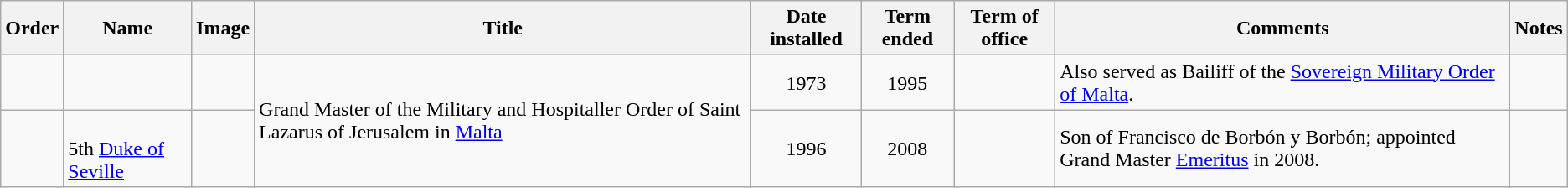<table class="wikitable">
<tr>
<th>Order</th>
<th>Name</th>
<th>Image</th>
<th>Title</th>
<th>Date installed</th>
<th>Term ended</th>
<th>Term of office</th>
<th>Comments</th>
<th>Notes</th>
</tr>
<tr>
<td style="text-align:center;"></td>
<td></td>
<td></td>
<td rowspan=2>Grand Master of the Military and Hospitaller Order of Saint Lazarus of Jerusalem in <a href='#'>Malta</a></td>
<td style="text-align:center;">1973</td>
<td style="text-align:center;">1995</td>
<td align="right"></td>
<td>Also served as Bailiff of the <a href='#'>Sovereign Military Order of Malta</a>.</td>
<td></td>
</tr>
<tr>
<td style="text-align:center;"></td>
<td> <br>5th <a href='#'>Duke of Seville</a></td>
<td></td>
<td style="text-align:center;">1996</td>
<td style="text-align:center;">2008</td>
<td align="right"></td>
<td>Son of Francisco de Borbón y Borbón; appointed Grand Master <a href='#'>Emeritus</a> in 2008.</td>
<td></td>
</tr>
</table>
